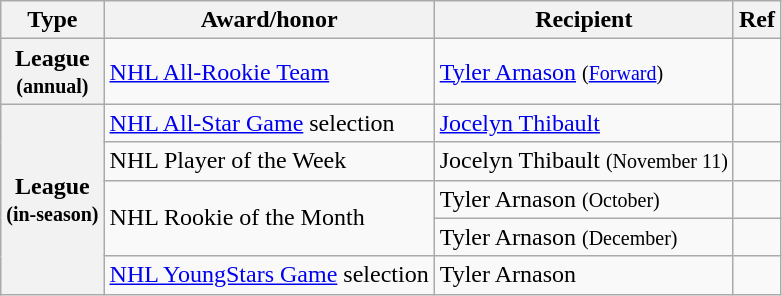<table class="wikitable">
<tr>
<th scope="col">Type</th>
<th scope="col">Award/honor</th>
<th scope="col">Recipient</th>
<th scope="col">Ref</th>
</tr>
<tr>
<th scope="row">League<br><small>(annual)</small></th>
<td><a href='#'>NHL All-Rookie Team</a></td>
<td><a href='#'>Tyler Arnason</a> <small>(<a href='#'>Forward</a>)</small></td>
<td></td>
</tr>
<tr>
<th scope="row" rowspan="5">League<br><small>(in-season)</small></th>
<td><a href='#'>NHL All-Star Game</a> selection</td>
<td><a href='#'>Jocelyn Thibault</a></td>
<td></td>
</tr>
<tr>
<td>NHL Player of the Week</td>
<td>Jocelyn Thibault <small>(November 11)</small></td>
<td></td>
</tr>
<tr>
<td rowspan="2">NHL Rookie of the Month</td>
<td>Tyler Arnason <small>(October)</small></td>
<td></td>
</tr>
<tr>
<td>Tyler Arnason <small>(December)</small></td>
<td></td>
</tr>
<tr>
<td><a href='#'>NHL YoungStars Game</a> selection</td>
<td>Tyler Arnason</td>
<td></td>
</tr>
</table>
